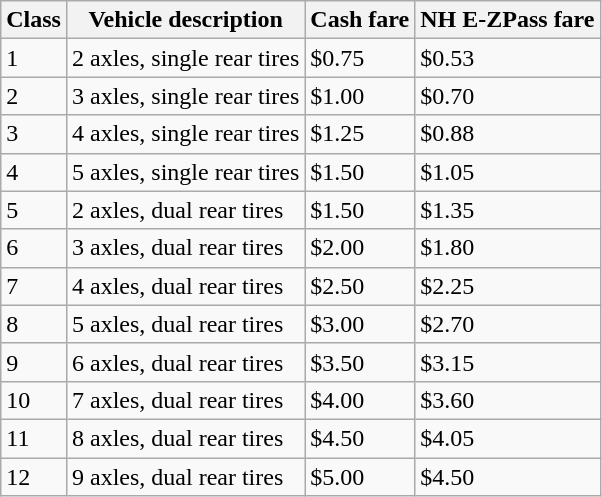<table class="wikitable">
<tr>
<th>Class</th>
<th>Vehicle description</th>
<th>Cash fare</th>
<th>NH E-ZPass fare</th>
</tr>
<tr>
<td>1</td>
<td>2 axles, single rear tires</td>
<td>$0.75</td>
<td>$0.53</td>
</tr>
<tr>
<td>2</td>
<td>3 axles, single rear tires</td>
<td>$1.00</td>
<td>$0.70</td>
</tr>
<tr>
<td>3</td>
<td>4 axles, single rear tires</td>
<td>$1.25</td>
<td>$0.88</td>
</tr>
<tr>
<td>4</td>
<td>5 axles, single rear tires</td>
<td>$1.50</td>
<td>$1.05</td>
</tr>
<tr>
<td>5</td>
<td>2 axles, dual rear tires</td>
<td>$1.50</td>
<td>$1.35</td>
</tr>
<tr>
<td>6</td>
<td>3 axles, dual rear tires</td>
<td>$2.00</td>
<td>$1.80</td>
</tr>
<tr>
<td>7</td>
<td>4 axles, dual rear tires</td>
<td>$2.50</td>
<td>$2.25</td>
</tr>
<tr>
<td>8</td>
<td>5 axles, dual rear tires</td>
<td>$3.00</td>
<td>$2.70</td>
</tr>
<tr>
<td>9</td>
<td>6 axles, dual rear tires</td>
<td>$3.50</td>
<td>$3.15</td>
</tr>
<tr>
<td>10</td>
<td>7 axles, dual rear tires</td>
<td>$4.00</td>
<td>$3.60</td>
</tr>
<tr>
<td>11</td>
<td>8 axles, dual rear tires</td>
<td>$4.50</td>
<td>$4.05</td>
</tr>
<tr>
<td>12</td>
<td>9 axles, dual rear tires</td>
<td>$5.00</td>
<td>$4.50</td>
</tr>
</table>
